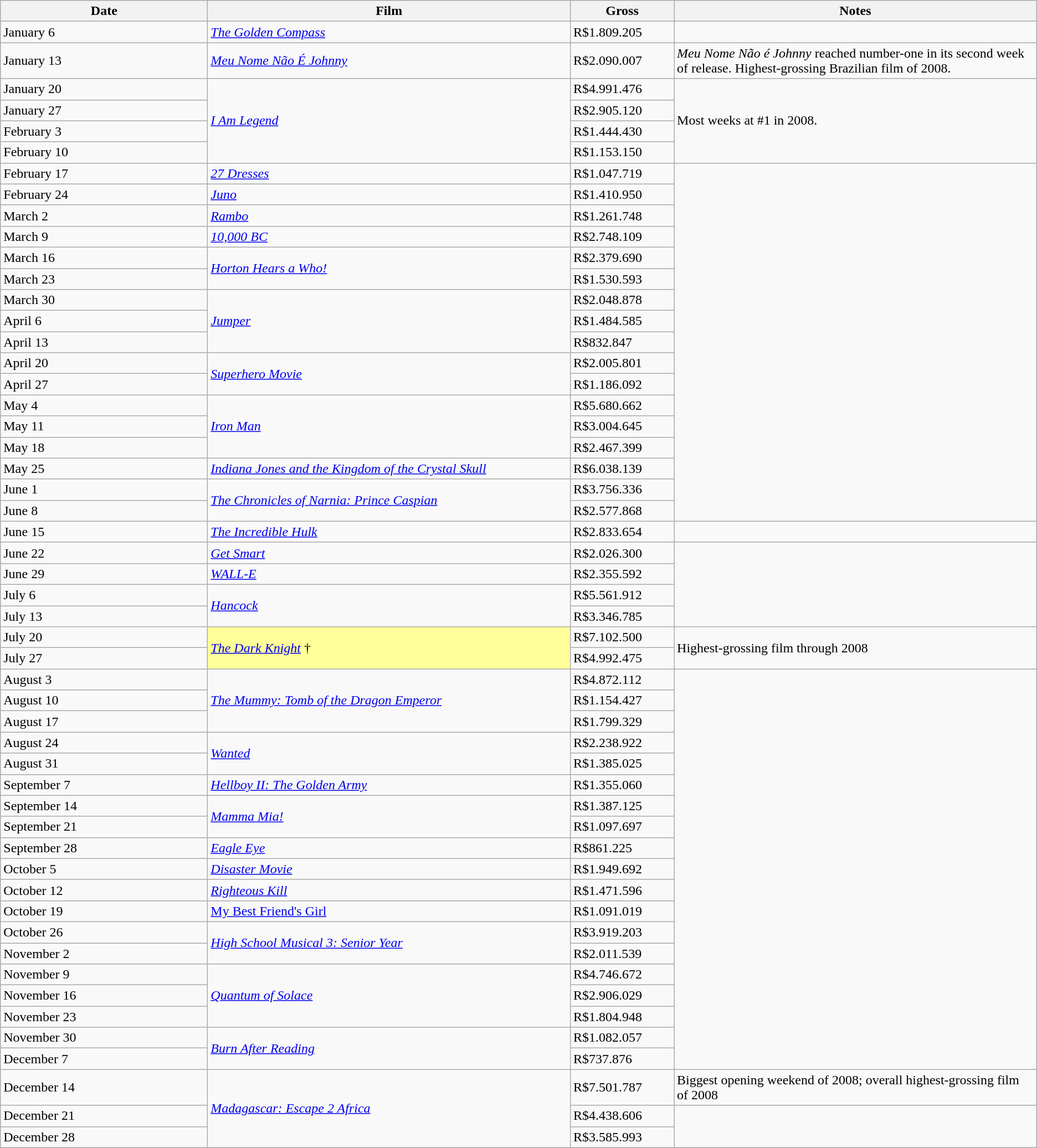<table class="wikitable sortable">
<tr>
<th width="20%">Date</th>
<th width="35%">Film</th>
<th width="10%">Gross</th>
<th>Notes</th>
</tr>
<tr>
<td>January 6</td>
<td><em><a href='#'>The Golden Compass</a></em></td>
<td>R$1.809.205</td>
</tr>
<tr>
<td>January 13</td>
<td><em><a href='#'>Meu Nome Não É Johnny</a></em></td>
<td>R$2.090.007</td>
<td><em>Meu Nome Não é Johnny</em>  reached number-one in its second week of release. Highest-grossing Brazilian film of 2008.</td>
</tr>
<tr>
<td>January 20</td>
<td rowspan="4"><em><a href='#'>I Am Legend</a></em></td>
<td>R$4.991.476</td>
<td rowspan="4">Most weeks at #1 in 2008.</td>
</tr>
<tr>
<td>January 27</td>
<td>R$2.905.120</td>
</tr>
<tr>
<td>February 3</td>
<td>R$1.444.430</td>
</tr>
<tr>
<td>February 10</td>
<td>R$1.153.150</td>
</tr>
<tr>
<td>February 17</td>
<td><em><a href='#'>27 Dresses</a></em></td>
<td>R$1.047.719</td>
</tr>
<tr>
<td>February 24</td>
<td><em> <a href='#'>Juno</a></em></td>
<td>R$1.410.950</td>
</tr>
<tr>
<td>March 2</td>
<td><em><a href='#'>Rambo</a></em></td>
<td>R$1.261.748</td>
</tr>
<tr>
<td>March 9</td>
<td><em><a href='#'>10,000 BC</a></em></td>
<td>R$2.748.109</td>
</tr>
<tr>
<td>March 16</td>
<td rowspan="2"><em><a href='#'>Horton Hears a Who!</a> </em></td>
<td>R$2.379.690</td>
</tr>
<tr>
<td>March 23</td>
<td>R$1.530.593</td>
</tr>
<tr>
<td>March 30</td>
<td rowspan="3"><em><a href='#'>Jumper</a></em></td>
<td>R$2.048.878</td>
</tr>
<tr>
<td>April 6</td>
<td>R$1.484.585</td>
</tr>
<tr>
<td>April 13</td>
<td>R$832.847</td>
</tr>
<tr>
<td>April 20</td>
<td rowspan="2"><em><a href='#'>Superhero Movie</a></em></td>
<td>R$2.005.801</td>
</tr>
<tr>
<td>April 27</td>
<td>R$1.186.092</td>
</tr>
<tr>
<td>May 4</td>
<td rowspan="3"><em> <a href='#'>Iron Man</a></em></td>
<td>R$5.680.662</td>
</tr>
<tr>
<td>May 11</td>
<td>R$3.004.645</td>
</tr>
<tr>
<td>May 18</td>
<td>R$2.467.399</td>
</tr>
<tr>
<td>May 25</td>
<td><em><a href='#'>Indiana Jones and the Kingdom of the Crystal Skull</a></em></td>
<td>R$6.038.139</td>
</tr>
<tr>
<td>June 1</td>
<td rowspan="2"><em><a href='#'>The Chronicles of Narnia: Prince Caspian</a> </em></td>
<td>R$3.756.336</td>
</tr>
<tr>
<td>June 8</td>
<td>R$2.577.868</td>
</tr>
<tr>
<td>June 15</td>
<td><em><a href='#'>The Incredible Hulk</a></em></td>
<td>R$2.833.654</td>
<td></td>
</tr>
<tr>
<td>June 22</td>
<td><em><a href='#'>Get Smart</a></em></td>
<td>R$2.026.300</td>
</tr>
<tr>
<td>June 29</td>
<td><em><a href='#'>WALL-E</a></em></td>
<td>R$2.355.592</td>
</tr>
<tr>
<td>July 6</td>
<td rowspan="2"><em><a href='#'>Hancock</a></em></td>
<td>R$5.561.912</td>
</tr>
<tr>
<td>July 13</td>
<td>R$3.346.785</td>
</tr>
<tr>
<td>July 20</td>
<td rowspan="2" style="background-color:#FFFF99"><em><a href='#'>The Dark Knight</a></em> †</td>
<td>R$7.102.500</td>
<td rowspan="2">Highest-grossing film through 2008</td>
</tr>
<tr>
<td>July 27</td>
<td>R$4.992.475</td>
</tr>
<tr>
<td>August 3</td>
<td rowspan="3"><em><a href='#'>The Mummy: Tomb of the Dragon Emperor</a></em></td>
<td>R$4.872.112</td>
</tr>
<tr>
<td>August 10</td>
<td>R$1.154.427</td>
</tr>
<tr>
<td>August 17</td>
<td>R$1.799.329</td>
</tr>
<tr>
<td>August 24</td>
<td rowspan="2"><em><a href='#'>Wanted</a> </em></td>
<td>R$2.238.922</td>
</tr>
<tr>
<td>August 31</td>
<td>R$1.385.025</td>
</tr>
<tr>
<td>September 7</td>
<td><em><a href='#'>Hellboy II: The Golden Army</a></em></td>
<td>R$1.355.060</td>
</tr>
<tr>
<td>September 14</td>
<td rowspan="2"><em><a href='#'>Mamma Mia!</a> </em></td>
<td>R$1.387.125</td>
</tr>
<tr>
<td>September 21</td>
<td>R$1.097.697</td>
</tr>
<tr>
<td>September 28</td>
<td><em><a href='#'>Eagle Eye</a> </em></td>
<td>R$861.225</td>
</tr>
<tr>
<td>October 5</td>
<td><em><a href='#'>Disaster Movie</a></em></td>
<td>R$1.949.692</td>
</tr>
<tr>
<td>October 12</td>
<td><em><a href='#'>Righteous Kill</a> </em></td>
<td>R$1.471.596</td>
</tr>
<tr>
<td>October 19</td>
<td><a href='#'>My Best Friend's Girl</a></td>
<td>R$1.091.019</td>
</tr>
<tr>
<td>October 26</td>
<td rowspan="2"><em><a href='#'>High School Musical 3: Senior Year</a></em></td>
<td>R$3.919.203</td>
</tr>
<tr>
<td>November 2</td>
<td>R$2.011.539</td>
</tr>
<tr>
<td>November 9</td>
<td rowspan="3"><em> <a href='#'>Quantum of Solace</a> </em></td>
<td>R$4.746.672</td>
</tr>
<tr>
<td>November 16</td>
<td>R$2.906.029</td>
</tr>
<tr>
<td>November 23</td>
<td>R$1.804.948</td>
</tr>
<tr>
<td>November 30</td>
<td rowspan="2"><em> <a href='#'>Burn After Reading</a> </em></td>
<td>R$1.082.057</td>
</tr>
<tr>
<td>December 7</td>
<td>R$737.876</td>
</tr>
<tr>
<td>December 14</td>
<td rowspan="3"><em> <a href='#'>Madagascar: Escape 2 Africa</a> </em></td>
<td>R$7.501.787</td>
<td>Biggest opening weekend of 2008; overall highest-grossing film of 2008</td>
</tr>
<tr>
<td>December 21</td>
<td>R$4.438.606</td>
</tr>
<tr>
<td>December 28</td>
<td>R$3.585.993</td>
</tr>
</table>
